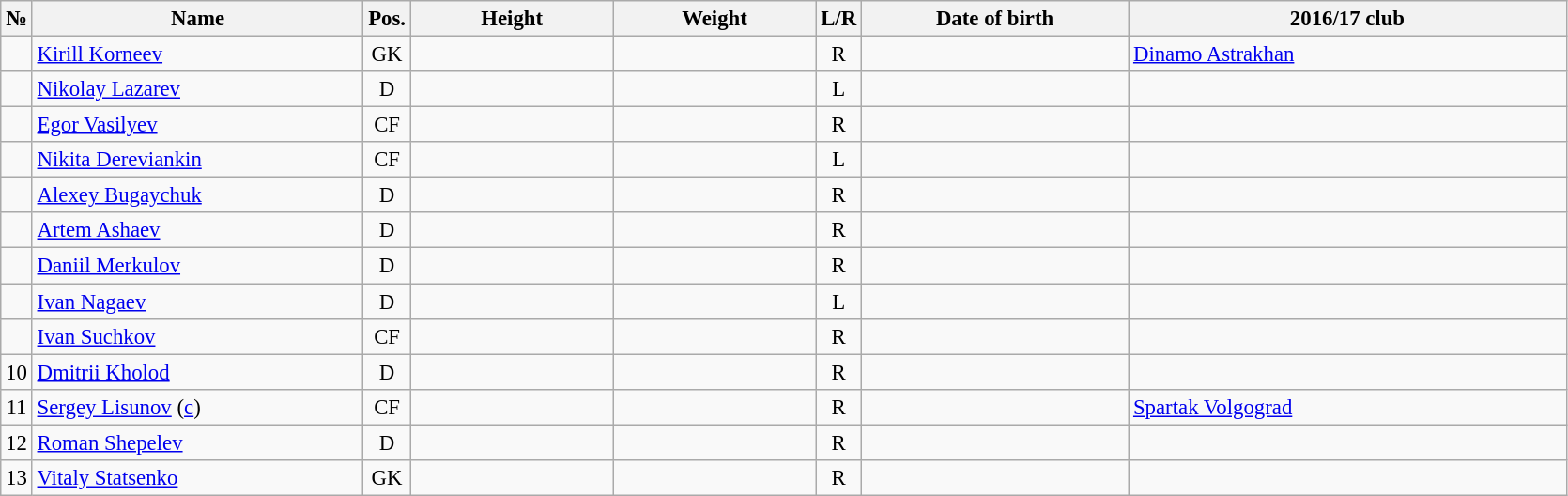<table class="wikitable sortable" style="font-size:95%; text-align:center;">
<tr>
<th>№</th>
<th style="width:15em">Name</th>
<th>Pos.</th>
<th style="width:9em">Height</th>
<th style="width:9em">Weight</th>
<th>L/R</th>
<th style="width:12em">Date of birth</th>
<th style="width:20em">2016/17 club</th>
</tr>
<tr>
<td></td>
<td style="text-align:left;"><a href='#'>Kirill Korneev</a></td>
<td>GK</td>
<td></td>
<td></td>
<td>R</td>
<td style="text-align:right;"></td>
<td style="text-align:left;"> <a href='#'>Dinamo Astrakhan</a></td>
</tr>
<tr>
<td></td>
<td style="text-align:left;"><a href='#'>Nikolay Lazarev</a></td>
<td>D</td>
<td></td>
<td></td>
<td>L</td>
<td style="text-align:right;"></td>
<td style="text-align:left;"></td>
</tr>
<tr>
<td></td>
<td style="text-align:left;"><a href='#'>Egor Vasilyev</a></td>
<td>CF</td>
<td></td>
<td></td>
<td>R</td>
<td style="text-align:right;"></td>
<td style="text-align:left;"></td>
</tr>
<tr>
<td></td>
<td style="text-align:left;"><a href='#'>Nikita Dereviankin</a></td>
<td>CF</td>
<td></td>
<td></td>
<td>L</td>
<td style="text-align:right;"></td>
<td style="text-align:left;"></td>
</tr>
<tr>
<td></td>
<td style="text-align:left;"><a href='#'>Alexey Bugaychuk</a></td>
<td>D</td>
<td></td>
<td></td>
<td>R</td>
<td style="text-align:right;"></td>
<td style="text-align:left;"></td>
</tr>
<tr>
<td></td>
<td style="text-align:left;"><a href='#'>Artem Ashaev</a></td>
<td>D</td>
<td></td>
<td></td>
<td>R</td>
<td style="text-align:right;"></td>
<td style="text-align:left;"></td>
</tr>
<tr>
<td></td>
<td style="text-align:left;"><a href='#'>Daniil Merkulov</a></td>
<td>D</td>
<td></td>
<td></td>
<td>R</td>
<td style="text-align:right;"></td>
<td style="text-align:left;"></td>
</tr>
<tr>
<td></td>
<td style="text-align:left;"><a href='#'>Ivan Nagaev</a></td>
<td>D</td>
<td></td>
<td></td>
<td>L</td>
<td style="text-align:right;"></td>
<td style="text-align:left;"></td>
</tr>
<tr>
<td></td>
<td style="text-align:left;"><a href='#'>Ivan Suchkov</a></td>
<td>CF</td>
<td></td>
<td></td>
<td>R</td>
<td style="text-align:right;"></td>
<td style="text-align:left;"></td>
</tr>
<tr>
<td>10</td>
<td style="text-align:left;"><a href='#'>Dmitrii Kholod</a></td>
<td>D</td>
<td></td>
<td></td>
<td>R</td>
<td style="text-align:right;"></td>
<td style="text-align:left;"></td>
</tr>
<tr>
<td>11</td>
<td style="text-align:left;"><a href='#'>Sergey Lisunov</a> (<a href='#'>c</a>)</td>
<td>CF</td>
<td></td>
<td></td>
<td>R</td>
<td style="text-align:right;"></td>
<td style="text-align:left;"> <a href='#'>Spartak Volgograd</a></td>
</tr>
<tr>
<td>12</td>
<td style="text-align:left;"><a href='#'>Roman Shepelev</a></td>
<td>D</td>
<td></td>
<td></td>
<td>R</td>
<td style="text-align:right;"></td>
<td style="text-align:left;"></td>
</tr>
<tr>
<td>13</td>
<td style="text-align:left;"><a href='#'>Vitaly Statsenko</a></td>
<td>GK</td>
<td></td>
<td></td>
<td>R</td>
<td style="text-align:right;"></td>
<td style="text-align:left;"></td>
</tr>
</table>
